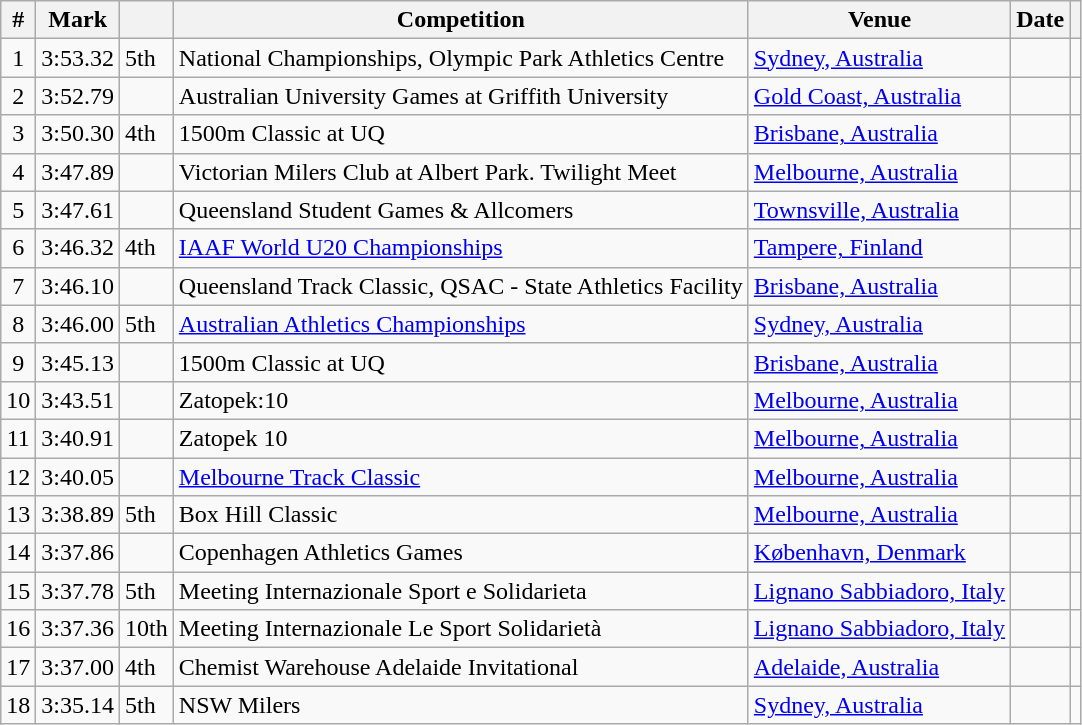<table class="wikitable sortable">
<tr>
<th>#</th>
<th>Mark</th>
<th class=unsortable></th>
<th>Competition</th>
<th>Venue</th>
<th>Date</th>
<th class=unsortable></th>
</tr>
<tr>
<td align=center>1</td>
<td align=right>3:53.32</td>
<td>5th</td>
<td>National Championships, Olympic Park Athletics Centre</td>
<td><a href='#'>Sydney, Australia</a></td>
<td align=right></td>
<td></td>
</tr>
<tr>
<td align=center>2</td>
<td align=right>3:52.79</td>
<td></td>
<td>Australian University Games at Griffith University</td>
<td><a href='#'>Gold Coast, Australia</a></td>
<td align=right></td>
<td></td>
</tr>
<tr>
<td align=center>3</td>
<td align=right>3:50.30</td>
<td>4th</td>
<td>1500m Classic at UQ</td>
<td><a href='#'>Brisbane, Australia</a></td>
<td align=right></td>
<td></td>
</tr>
<tr>
<td align=center>4</td>
<td align=right>3:47.89</td>
<td></td>
<td>Victorian Milers Club at Albert Park. Twilight Meet</td>
<td><a href='#'>Melbourne, Australia</a></td>
<td align=right></td>
<td></td>
</tr>
<tr>
<td align=center>5</td>
<td align=right>3:47.61</td>
<td></td>
<td>Queensland Student Games & Allcomers</td>
<td><a href='#'>Townsville, Australia</a></td>
<td align=right></td>
<td></td>
</tr>
<tr>
<td align=center>6</td>
<td align=right>3:46.32</td>
<td>4th </td>
<td><a href='#'>IAAF World U20 Championships</a></td>
<td><a href='#'>Tampere, Finland</a></td>
<td align=right><a href='#'></a></td>
<td></td>
</tr>
<tr>
<td align=center>7</td>
<td align=right>3:46.10</td>
<td></td>
<td>Queensland Track Classic, QSAC - State Athletics Facility</td>
<td><a href='#'>Brisbane, Australia</a></td>
<td align=right></td>
<td></td>
</tr>
<tr>
<td align=center>8</td>
<td align=right>3:46.00</td>
<td>5th </td>
<td><a href='#'>Australian Athletics Championships</a></td>
<td><a href='#'>Sydney, Australia</a></td>
<td align=right></td>
<td></td>
</tr>
<tr>
<td align=center>9</td>
<td align=right>3:45.13</td>
<td></td>
<td>1500m Classic at UQ</td>
<td><a href='#'>Brisbane, Australia</a></td>
<td align=right></td>
<td></td>
</tr>
<tr>
<td align=center>10</td>
<td align=right>3:43.51</td>
<td></td>
<td>Zatopek:10</td>
<td><a href='#'>Melbourne, Australia</a></td>
<td align=right></td>
<td></td>
</tr>
<tr>
<td align=center>11</td>
<td align=right>3:40.91</td>
<td></td>
<td>Zatopek 10</td>
<td><a href='#'>Melbourne, Australia</a></td>
<td align=right></td>
<td></td>
</tr>
<tr>
<td align=center>12</td>
<td align=right>3:40.05</td>
<td></td>
<td><a href='#'>Melbourne Track Classic</a></td>
<td><a href='#'>Melbourne, Australia</a></td>
<td align=right></td>
<td></td>
</tr>
<tr>
<td align=center>13</td>
<td align=right>3:38.89</td>
<td>5th</td>
<td>Box Hill Classic</td>
<td><a href='#'>Melbourne, Australia</a></td>
<td align=right></td>
<td></td>
</tr>
<tr>
<td align=center>14</td>
<td align=right>3:37.86</td>
<td></td>
<td>Copenhagen Athletics Games</td>
<td><a href='#'>København, Denmark</a></td>
<td align=right></td>
<td></td>
</tr>
<tr>
<td align=center>15</td>
<td align=right>3:37.78</td>
<td>5th</td>
<td>Meeting Internazionale Sport e Solidarieta</td>
<td><a href='#'>Lignano Sabbiadoro, Italy</a></td>
<td align=right></td>
<td></td>
</tr>
<tr>
<td align=center>16</td>
<td align=right>3:37.36</td>
<td>10th</td>
<td>Meeting Internazionale Le Sport Solidarietà</td>
<td><a href='#'>Lignano Sabbiadoro, Italy</a></td>
<td align=right></td>
<td></td>
</tr>
<tr>
<td align=center>17</td>
<td align=right>3:37.00</td>
<td>4th</td>
<td>Chemist Warehouse Adelaide Invitational</td>
<td><a href='#'>Adelaide, Australia</a></td>
<td align=right></td>
<td></td>
</tr>
<tr>
<td align=center>18</td>
<td align=right>3:35.14</td>
<td>5th</td>
<td>NSW Milers</td>
<td><a href='#'>Sydney, Australia</a></td>
<td align=right></td>
<td></td>
</tr>
</table>
